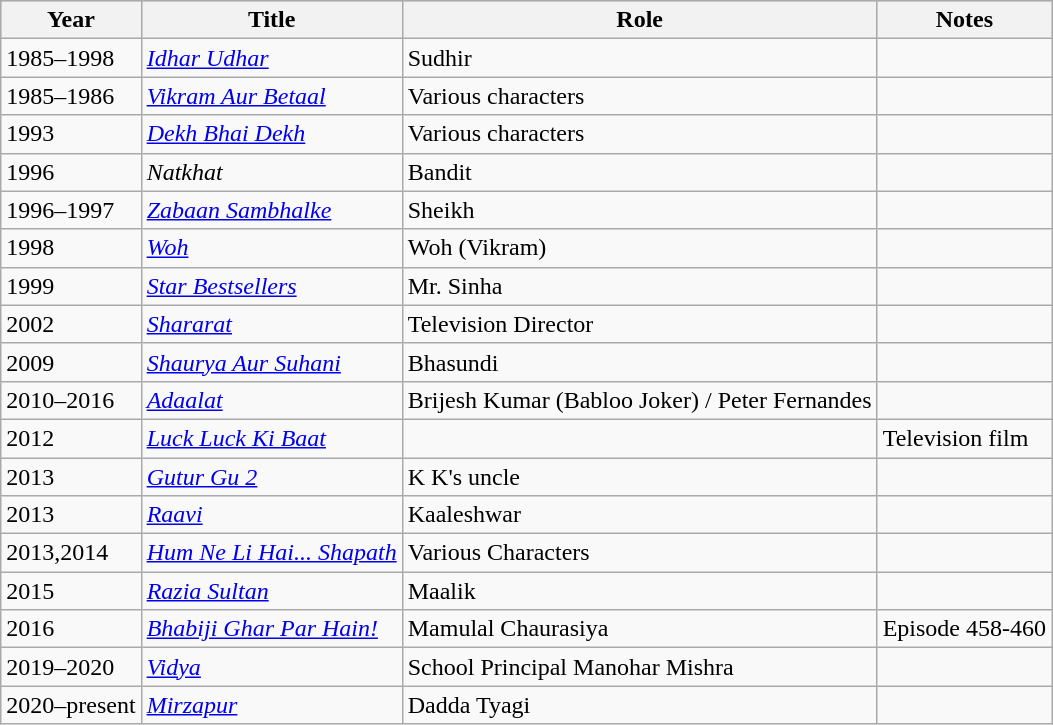<table class="wikitable sortable">
<tr style="background:#ccc; text-align:center;">
<th>Year</th>
<th>Title</th>
<th>Role</th>
<th>Notes</th>
</tr>
<tr>
<td>1985–1998</td>
<td><em><a href='#'>Idhar Udhar</a></em></td>
<td>Sudhir</td>
<td></td>
</tr>
<tr>
<td>1985–1986</td>
<td><em><a href='#'>Vikram Aur Betaal</a></em></td>
<td>Various characters</td>
<td></td>
</tr>
<tr>
<td>1993</td>
<td><em><a href='#'>Dekh Bhai Dekh</a></em></td>
<td>Various characters</td>
<td></td>
</tr>
<tr>
<td>1996</td>
<td><em>Natkhat</em></td>
<td>Bandit</td>
<td></td>
</tr>
<tr>
<td>1996–1997</td>
<td><em><a href='#'>Zabaan Sambhalke</a></em></td>
<td>Sheikh</td>
<td></td>
</tr>
<tr>
<td>1998</td>
<td><em><a href='#'>Woh</a></em></td>
<td>Woh (Vikram)</td>
<td></td>
</tr>
<tr>
<td>1999</td>
<td><em><a href='#'>Star Bestsellers</a></em></td>
<td>Mr. Sinha</td>
<td></td>
</tr>
<tr>
<td>2002</td>
<td><em><a href='#'>Shararat</a></em></td>
<td>Television Director</td>
<td></td>
</tr>
<tr>
<td>2009</td>
<td><em><a href='#'>Shaurya Aur Suhani</a></em></td>
<td>Bhasundi</td>
<td></td>
</tr>
<tr>
<td>2010–2016</td>
<td><em><a href='#'>Adaalat</a></em></td>
<td>Brijesh Kumar (Babloo Joker) / Peter Fernandes</td>
<td></td>
</tr>
<tr>
<td>2012</td>
<td><em><a href='#'>Luck Luck Ki Baat</a></em></td>
<td Abdul Jan></td>
<td>Television film</td>
</tr>
<tr>
<td>2013</td>
<td><a href='#'><em>Gutur Gu 2</em></a></td>
<td>K K's uncle</td>
<td></td>
</tr>
<tr>
<td>2013</td>
<td><em><a href='#'>Raavi</a></em></td>
<td>Kaaleshwar</td>
<td></td>
</tr>
<tr>
<td>2013,2014</td>
<td><em><a href='#'>Hum Ne Li Hai... Shapath</a></em></td>
<td>Various Characters</td>
<td></td>
</tr>
<tr>
<td>2015</td>
<td><em><a href='#'>Razia Sultan</a></em></td>
<td>Maalik</td>
<td></td>
</tr>
<tr>
<td>2016</td>
<td><em><a href='#'>Bhabiji Ghar Par Hain!</a></em></td>
<td>Mamulal Chaurasiya</td>
<td>Episode 458-460</td>
</tr>
<tr>
<td>2019–2020</td>
<td><em><a href='#'>Vidya</a></em></td>
<td>School Principal Manohar Mishra</td>
<td></td>
</tr>
<tr>
<td>2020–present</td>
<td><em><a href='#'>Mirzapur</a></em></td>
<td>Dadda Tyagi</td>
<td></td>
</tr>
</table>
